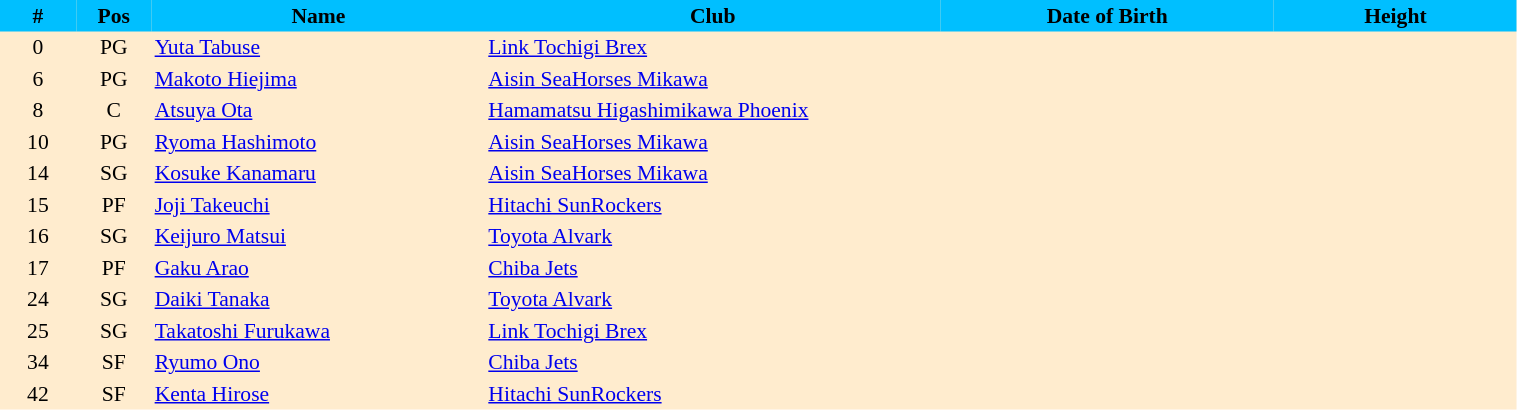<table border=0 cellpadding=2 cellspacing=0  |- bgcolor=#FFECCE style="text-align:center; font-size:90%;" width=80%>
<tr bgcolor=#00BFFF>
<th width=5%>#</th>
<th width=5%>Pos</th>
<th width=22%>Name</th>
<th width=30%>Club</th>
<th width=22%>Date of Birth</th>
<th width=16%>Height</th>
</tr>
<tr>
<td>0</td>
<td>PG</td>
<td align=left><a href='#'>Yuta Tabuse</a></td>
<td align=left> <a href='#'>Link Tochigi Brex</a></td>
<td align=left></td>
<td></td>
</tr>
<tr>
<td>6</td>
<td>PG</td>
<td align=left><a href='#'>Makoto Hiejima</a></td>
<td align=left> <a href='#'>Aisin SeaHorses Mikawa</a></td>
<td align=left></td>
<td></td>
</tr>
<tr>
<td>8</td>
<td>C</td>
<td align=left><a href='#'>Atsuya Ota</a></td>
<td align=left> <a href='#'>Hamamatsu Higashimikawa Phoenix</a></td>
<td align=left></td>
<td></td>
</tr>
<tr>
<td>10</td>
<td>PG</td>
<td align=left><a href='#'>Ryoma Hashimoto</a></td>
<td align=left> <a href='#'>Aisin SeaHorses Mikawa</a></td>
<td align=left></td>
<td></td>
</tr>
<tr>
<td>14</td>
<td>SG</td>
<td align=left><a href='#'>Kosuke Kanamaru</a></td>
<td align=left> <a href='#'>Aisin SeaHorses Mikawa</a></td>
<td align=left></td>
<td></td>
</tr>
<tr>
<td>15</td>
<td>PF</td>
<td align=left><a href='#'>Joji Takeuchi</a></td>
<td align=left> <a href='#'>Hitachi SunRockers</a></td>
<td align=left></td>
<td></td>
</tr>
<tr>
<td>16</td>
<td>SG</td>
<td align=left><a href='#'>Keijuro Matsui</a></td>
<td align=left> <a href='#'>Toyota Alvark</a></td>
<td align=left></td>
<td></td>
</tr>
<tr>
<td>17</td>
<td>PF</td>
<td align=left><a href='#'>Gaku Arao</a></td>
<td align=left> <a href='#'>Chiba Jets</a></td>
<td align=left></td>
<td></td>
</tr>
<tr>
<td>24</td>
<td>SG</td>
<td align=left><a href='#'>Daiki Tanaka</a></td>
<td align=left> <a href='#'>Toyota Alvark</a></td>
<td align=left></td>
<td></td>
</tr>
<tr>
<td>25</td>
<td>SG</td>
<td align=left><a href='#'>Takatoshi Furukawa</a></td>
<td align=left> <a href='#'>Link Tochigi Brex</a></td>
<td align=left></td>
<td></td>
</tr>
<tr>
<td>34</td>
<td>SF</td>
<td align=left><a href='#'>Ryumo Ono</a></td>
<td align=left> <a href='#'>Chiba Jets</a></td>
<td align=left></td>
<td></td>
</tr>
<tr>
<td>42</td>
<td>SF</td>
<td align=left><a href='#'>Kenta Hirose</a></td>
<td align=left> <a href='#'>Hitachi SunRockers</a></td>
<td align=left></td>
<td></td>
</tr>
<tr>
</tr>
</table>
